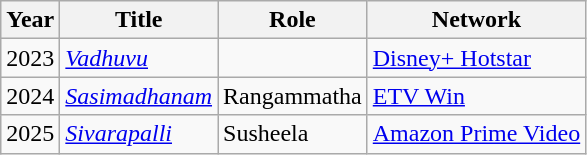<table class="wikitable">
<tr>
<th>Year</th>
<th>Title</th>
<th>Role</th>
<th>Network</th>
</tr>
<tr>
<td>2023</td>
<td><em><a href='#'>Vadhuvu</a></em></td>
<td></td>
<td><a href='#'>Disney+ Hotstar</a></td>
</tr>
<tr>
<td>2024</td>
<td><em><a href='#'>Sasimadhanam</a></em></td>
<td>Rangammatha</td>
<td><a href='#'>ETV Win</a></td>
</tr>
<tr>
<td>2025</td>
<td><em><a href='#'>Sivarapalli</a></em></td>
<td>Susheela</td>
<td><a href='#'>Amazon Prime Video</a></td>
</tr>
</table>
